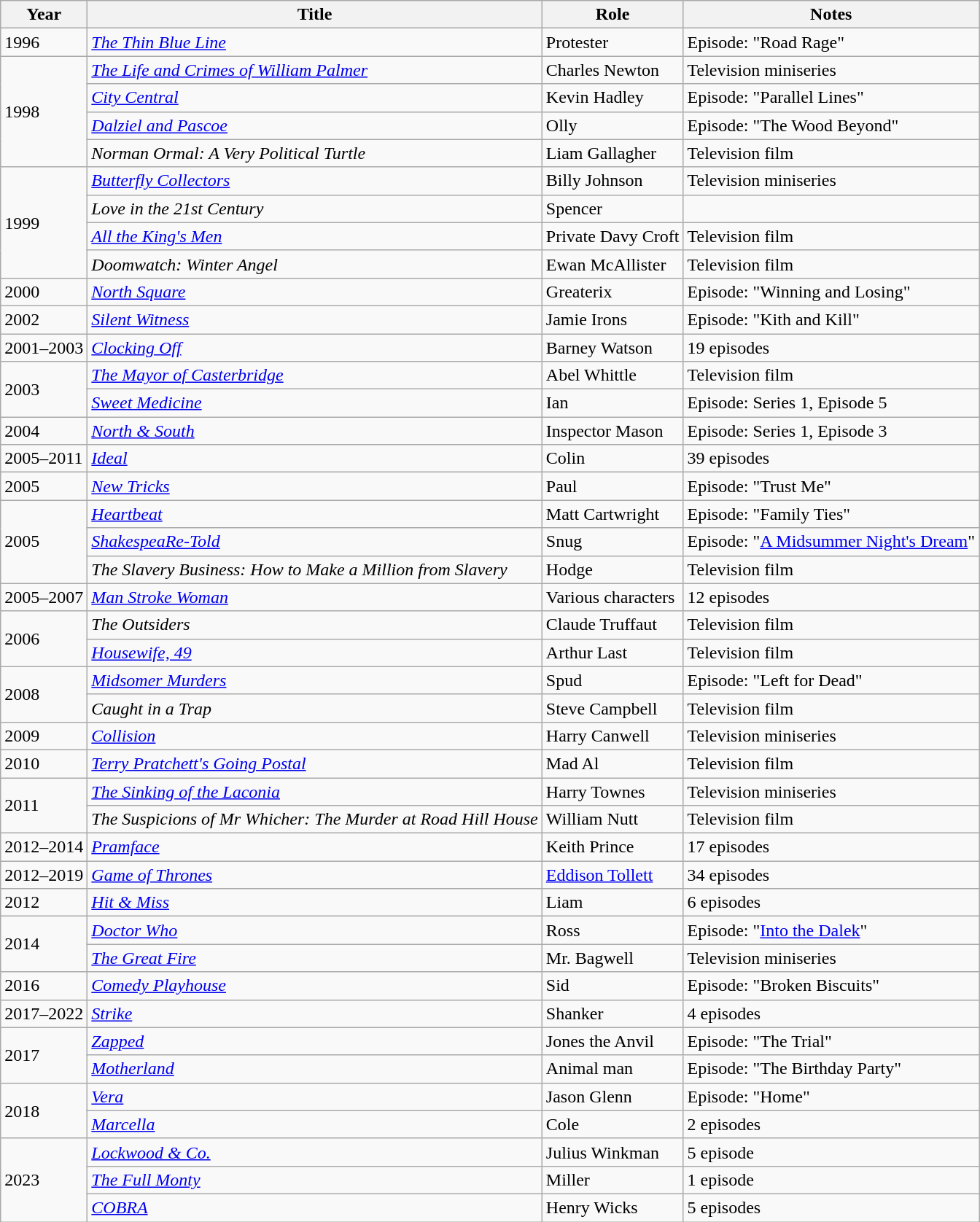<table class="wikitable">
<tr>
<th>Year</th>
<th>Title</th>
<th>Role</th>
<th>Notes</th>
</tr>
<tr>
<td>1996</td>
<td><em><a href='#'>The Thin Blue Line</a></em></td>
<td>Protester</td>
<td>Episode: "Road Rage"</td>
</tr>
<tr>
<td rowspan=4>1998</td>
<td><em><a href='#'>The Life and Crimes of William Palmer</a></em></td>
<td>Charles Newton</td>
<td>Television miniseries</td>
</tr>
<tr>
<td><em><a href='#'>City Central</a></em></td>
<td>Kevin Hadley</td>
<td>Episode: "Parallel Lines"</td>
</tr>
<tr>
<td><em><a href='#'>Dalziel and Pascoe</a></em></td>
<td>Olly</td>
<td>Episode: "The Wood Beyond"</td>
</tr>
<tr>
<td><em>Norman Ormal: A Very Political Turtle</em></td>
<td>Liam Gallagher</td>
<td>Television film</td>
</tr>
<tr>
<td rowspan=4>1999</td>
<td><em><a href='#'>Butterfly Collectors</a></em></td>
<td>Billy Johnson</td>
<td>Television miniseries</td>
</tr>
<tr>
<td><em>Love in the 21st Century</em></td>
<td>Spencer</td>
<td></td>
</tr>
<tr>
<td><em><a href='#'>All the King's Men</a></em></td>
<td>Private Davy Croft</td>
<td>Television film</td>
</tr>
<tr>
<td><em>Doomwatch: Winter Angel</em></td>
<td>Ewan McAllister</td>
<td>Television film</td>
</tr>
<tr>
<td>2000</td>
<td><em><a href='#'>North Square</a></em></td>
<td>Greaterix</td>
<td>Episode: "Winning and Losing"</td>
</tr>
<tr>
<td>2002</td>
<td><em><a href='#'>Silent Witness</a></em></td>
<td>Jamie Irons</td>
<td>Episode: "Kith and Kill"</td>
</tr>
<tr>
<td>2001–2003</td>
<td><em><a href='#'>Clocking Off</a></em></td>
<td>Barney Watson</td>
<td>19 episodes</td>
</tr>
<tr>
<td rowspan=2>2003</td>
<td><em><a href='#'>The Mayor of Casterbridge</a></em></td>
<td>Abel Whittle</td>
<td>Television film</td>
</tr>
<tr>
<td><em><a href='#'>Sweet Medicine</a></em></td>
<td>Ian</td>
<td>Episode: Series 1, Episode 5</td>
</tr>
<tr>
<td>2004</td>
<td><em><a href='#'>North & South</a></em></td>
<td>Inspector Mason</td>
<td>Episode: Series 1, Episode 3</td>
</tr>
<tr>
<td>2005–2011</td>
<td><em><a href='#'>Ideal</a></em></td>
<td>Colin</td>
<td>39 episodes</td>
</tr>
<tr>
<td>2005</td>
<td><em><a href='#'>New Tricks</a></em></td>
<td>Paul</td>
<td>Episode: "Trust Me"</td>
</tr>
<tr>
<td rowspan=3>2005</td>
<td><em><a href='#'>Heartbeat</a></em></td>
<td>Matt Cartwright</td>
<td>Episode: "Family Ties"</td>
</tr>
<tr>
<td><em><a href='#'>ShakespeaRe-Told</a></em></td>
<td>Snug</td>
<td>Episode: "<a href='#'>A Midsummer Night's Dream</a>"</td>
</tr>
<tr>
<td><em>The Slavery Business: How to Make a Million from Slavery</em></td>
<td>Hodge</td>
<td>Television film</td>
</tr>
<tr>
<td>2005–2007</td>
<td><em><a href='#'>Man Stroke Woman</a></em></td>
<td>Various characters</td>
<td>12 episodes</td>
</tr>
<tr>
<td rowspan=2>2006</td>
<td><em>The Outsiders</em></td>
<td>Claude Truffaut</td>
<td>Television film</td>
</tr>
<tr>
<td><em><a href='#'>Housewife, 49</a></em></td>
<td>Arthur Last</td>
<td>Television film</td>
</tr>
<tr>
<td rowspan=2>2008</td>
<td><em><a href='#'>Midsomer Murders</a></em></td>
<td>Spud</td>
<td>Episode: "Left for Dead"</td>
</tr>
<tr>
<td><em>Caught in a Trap</em></td>
<td>Steve Campbell</td>
<td>Television film</td>
</tr>
<tr>
<td>2009</td>
<td><em><a href='#'>Collision</a></em></td>
<td>Harry Canwell</td>
<td>Television miniseries</td>
</tr>
<tr>
<td>2010</td>
<td><em><a href='#'>Terry Pratchett's Going Postal</a></em></td>
<td>Mad Al</td>
<td>Television film</td>
</tr>
<tr>
<td rowspan=2>2011</td>
<td><em><a href='#'>The Sinking of the Laconia</a></em></td>
<td>Harry Townes</td>
<td>Television miniseries</td>
</tr>
<tr>
<td><em>The Suspicions of Mr Whicher: The Murder at Road Hill House</em></td>
<td>William Nutt</td>
<td>Television film</td>
</tr>
<tr>
<td>2012–2014</td>
<td><em><a href='#'>Pramface</a></em></td>
<td>Keith Prince</td>
<td>17 episodes</td>
</tr>
<tr>
<td>2012–2019</td>
<td><em><a href='#'>Game of Thrones</a></em></td>
<td><a href='#'>Eddison Tollett</a></td>
<td>34 episodes</td>
</tr>
<tr>
<td>2012</td>
<td><em><a href='#'>Hit & Miss</a></em></td>
<td>Liam</td>
<td>6 episodes</td>
</tr>
<tr>
<td rowspan=2>2014</td>
<td><em><a href='#'>Doctor Who</a></em></td>
<td>Ross</td>
<td>Episode: "<a href='#'>Into the Dalek</a>"</td>
</tr>
<tr>
<td><em><a href='#'>The Great Fire</a></em></td>
<td>Mr. Bagwell</td>
<td>Television miniseries</td>
</tr>
<tr>
<td>2016</td>
<td><em><a href='#'>Comedy Playhouse</a></em></td>
<td>Sid</td>
<td>Episode: "Broken Biscuits"</td>
</tr>
<tr>
<td>2017–2022</td>
<td><em><a href='#'>Strike</a></em></td>
<td>Shanker</td>
<td>4 episodes</td>
</tr>
<tr>
<td rowspan=2>2017</td>
<td><em><a href='#'>Zapped</a></em></td>
<td>Jones the Anvil</td>
<td>Episode: "The Trial"</td>
</tr>
<tr>
<td><em><a href='#'>Motherland</a></em></td>
<td>Animal man</td>
<td>Episode: "The Birthday Party"</td>
</tr>
<tr>
<td rowspan=2>2018</td>
<td><em><a href='#'>Vera</a></em></td>
<td>Jason Glenn</td>
<td>Episode: "Home"</td>
</tr>
<tr>
<td><em><a href='#'>Marcella</a></em></td>
<td>Cole</td>
<td>2 episodes</td>
</tr>
<tr>
<td rowspan="3">2023</td>
<td><em><a href='#'>Lockwood & Co.</a></em></td>
<td>Julius Winkman</td>
<td>5 episode</td>
</tr>
<tr>
<td><em><a href='#'>The Full Monty</a></em></td>
<td>Miller</td>
<td>1 episode</td>
</tr>
<tr>
<td><em><a href='#'>COBRA</a></em></td>
<td>Henry Wicks</td>
<td>5 episodes</td>
</tr>
</table>
